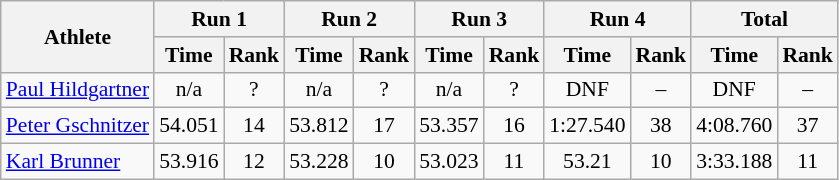<table class="wikitable" border="1" style="font-size:90%">
<tr>
<th rowspan="2">Athlete</th>
<th colspan="2">Run 1</th>
<th colspan="2">Run 2</th>
<th colspan="2">Run 3</th>
<th colspan="2">Run 4</th>
<th colspan="2">Total</th>
</tr>
<tr>
<th>Time</th>
<th>Rank</th>
<th>Time</th>
<th>Rank</th>
<th>Time</th>
<th>Rank</th>
<th>Time</th>
<th>Rank</th>
<th>Time</th>
<th>Rank</th>
</tr>
<tr>
<td><a href='#'>Paul Hildgartner</a></td>
<td align="center">n/a</td>
<td align="center">?</td>
<td align="center">n/a</td>
<td align="center">?</td>
<td align="center">n/a</td>
<td align="center">?</td>
<td align="center">DNF</td>
<td align="center">–</td>
<td align="center">DNF</td>
<td align="center">–</td>
</tr>
<tr>
<td><a href='#'>Peter Gschnitzer</a></td>
<td align="center">54.051</td>
<td align="center">14</td>
<td align="center">53.812</td>
<td align="center">17</td>
<td align="center">53.357</td>
<td align="center">16</td>
<td align="center">1:27.540</td>
<td align="center">38</td>
<td align="center">4:08.760</td>
<td align="center">37</td>
</tr>
<tr>
<td><a href='#'>Karl Brunner</a></td>
<td align="center">53.916</td>
<td align="center">12</td>
<td align="center">53.228</td>
<td align="center">10</td>
<td align="center">53.023</td>
<td align="center">11</td>
<td align="center">53.21</td>
<td align="center">10</td>
<td align="center">3:33.188</td>
<td align="center">11</td>
</tr>
</table>
